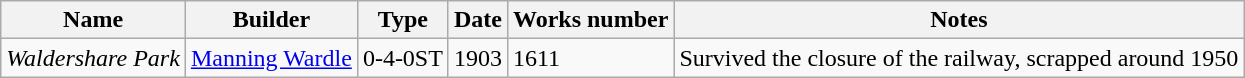<table class="wikitable">
<tr>
<th>Name</th>
<th>Builder</th>
<th>Type</th>
<th>Date</th>
<th>Works number</th>
<th>Notes</th>
</tr>
<tr>
<td><em>Waldershare Park</em></td>
<td><a href='#'>Manning Wardle</a></td>
<td>0-4-0ST</td>
<td>1903</td>
<td>1611</td>
<td>Survived the closure of the railway, scrapped around 1950</td>
</tr>
</table>
